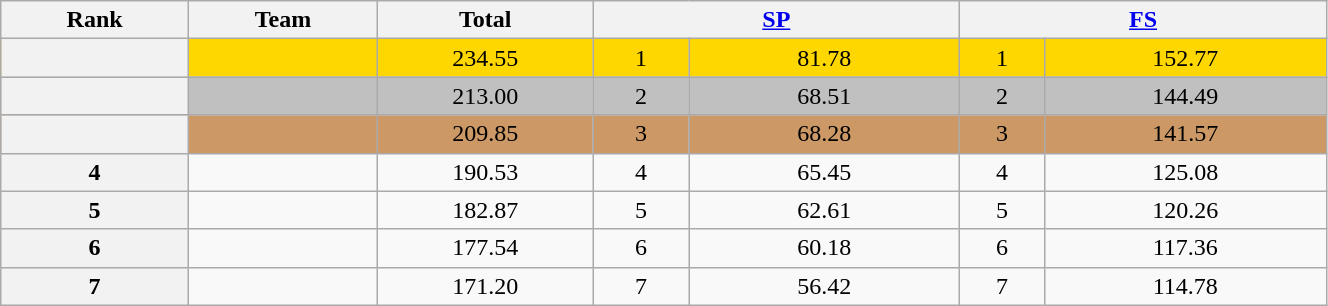<table class="wikitable sortable" style="text-align:center; width:70%">
<tr>
<th scope="col">Rank</th>
<th scope="col">Team</th>
<th scope="col">Total</th>
<th scope="col" colspan="2" width="80px"><a href='#'>SP</a></th>
<th scope="col" colspan="2" width="80px"><a href='#'>FS</a></th>
</tr>
<tr bgcolor="gold">
<th scope="row"></th>
<td align="left"></td>
<td align="center">234.55</td>
<td align="center">1</td>
<td align="center">81.78</td>
<td align="center">1</td>
<td align="center">152.77</td>
</tr>
<tr bgcolor="silver">
<th scope="row"></th>
<td align="left"></td>
<td align="center">213.00</td>
<td align="center">2</td>
<td align="center">68.51</td>
<td align="center">2</td>
<td align="center">144.49</td>
</tr>
<tr bgcolor="cc9966">
<th scope="row"></th>
<td align="left"></td>
<td align="center">209.85</td>
<td align="center">3</td>
<td align="center">68.28</td>
<td align="center">3</td>
<td align="center">141.57</td>
</tr>
<tr>
<th scope="row">4</th>
<td align="left"></td>
<td align="center">190.53</td>
<td align="center">4</td>
<td align="center">65.45</td>
<td align="center">4</td>
<td align="center">125.08</td>
</tr>
<tr>
<th scope="row">5</th>
<td align="left"></td>
<td align="center">182.87</td>
<td align="center">5</td>
<td align="center">62.61</td>
<td align="center">5</td>
<td align="center">120.26</td>
</tr>
<tr>
<th scope="row">6</th>
<td align="left"></td>
<td align="center">177.54</td>
<td align="center">6</td>
<td align="center">60.18</td>
<td align="center">6</td>
<td align="center">117.36</td>
</tr>
<tr>
<th scope="row">7</th>
<td align="left"></td>
<td align="center">171.20</td>
<td align="center">7</td>
<td align="center">56.42</td>
<td align="center">7</td>
<td align="center">114.78</td>
</tr>
</table>
